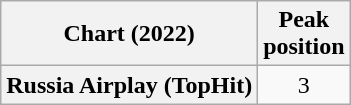<table class="wikitable plainrowheaders" style="text-align:center">
<tr>
<th scope="col">Chart (2022)</th>
<th scope="col">Peak<br>position</th>
</tr>
<tr>
<th scope="row">Russia Airplay (TopHit)</th>
<td>3</td>
</tr>
</table>
